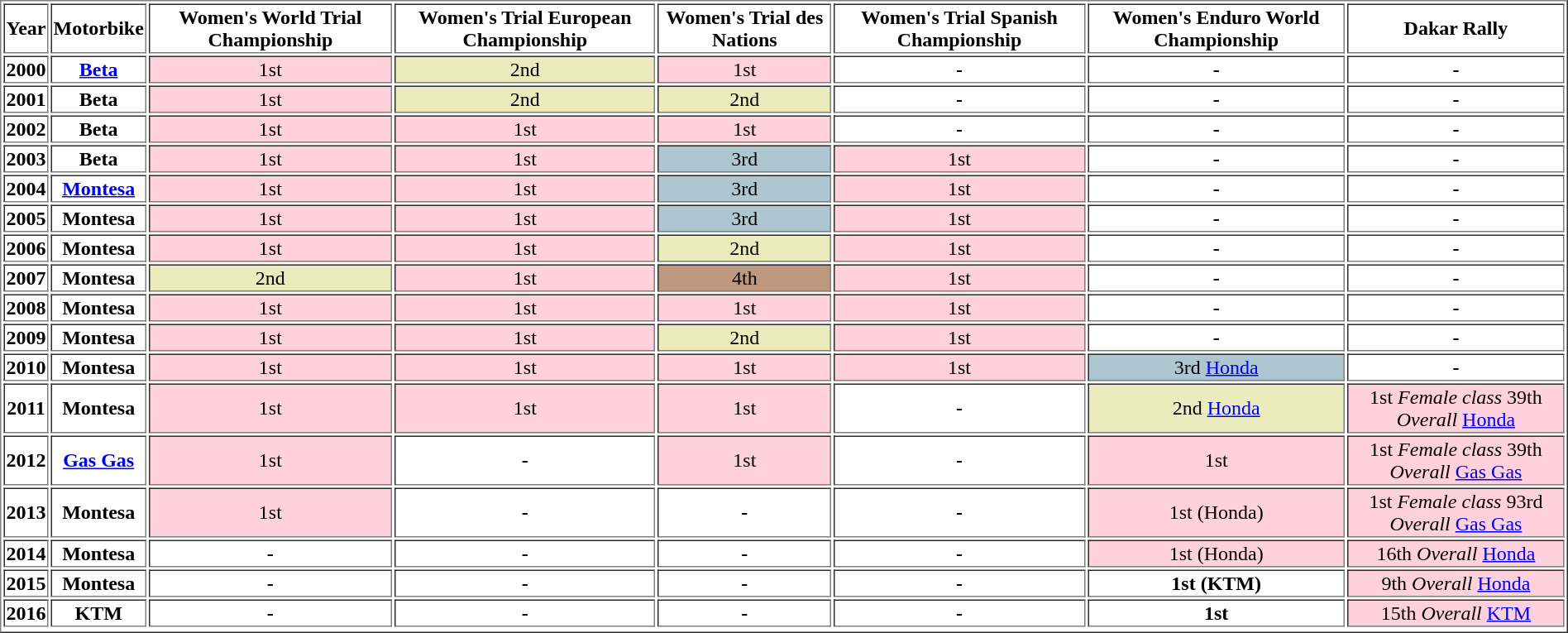<table border="1">
<tr>
<th Middle>Year</th>
<th>Motorbike</th>
<th>Women's World Trial Championship</th>
<th>Women's Trial European Championship</th>
<th>Women's Trial des Nations</th>
<th>Women's Trial Spanish Championship</th>
<th>Women's Enduro World Championship</th>
<th>Dakar Rally</th>
</tr>
<tr>
<th Middle>2000</th>
<th><a href='#'>Beta</a></th>
<td align="center" style="background: #FFD1DC; color: black">1st</td>
<td align="center" style="background: #ECEBBD; color: black">2nd</td>
<td align="center" style="background: #FFD1DC; color: black">1st</td>
<th>-</th>
<th>-</th>
<th>-</th>
</tr>
<tr>
<th Middle>2001</th>
<th>Beta</th>
<td align="center" style="background: #FFD1DC; color: black">1st</td>
<td align="center" style="background: #ECEBBD; color: black">2nd</td>
<td align="center" style="background: #ECEBBD; color: black">2nd</td>
<th>-</th>
<th>-</th>
<th>-</th>
</tr>
<tr>
<th Middle>2002</th>
<th>Beta</th>
<td align="center" style="background: #FFD1DC; color: black">1st</td>
<td align="center" style="background: #FFD1DC; color: black">1st</td>
<td align="center" style="background: #FFD1DC; color: black">1st</td>
<th>-</th>
<th>-</th>
<th>-</th>
</tr>
<tr>
<th Middle>2003</th>
<th>Beta</th>
<td align="center" style="background: #FFD1DC; color: black">1st</td>
<td align="center" style="background: #FFD1DC; color: black">1st</td>
<td align="center" style="background: #AEC6CF; color: black">3rd</td>
<td align="center" style="background: #FFD1DC; color: black">1st</td>
<th>-</th>
<th>-</th>
</tr>
<tr>
<th Middle>2004</th>
<th><a href='#'>Montesa</a></th>
<td align="center" style="background: #FFD1DC; color: black">1st</td>
<td align="center" style="background: #FFD1DC; color: black">1st</td>
<td align="center" style="background: #AEC6CF; color: black">3rd</td>
<td align="center" style="background: #FFD1DC; color: black">1st</td>
<th>-</th>
<th>-</th>
</tr>
<tr>
<th Middle>2005</th>
<th>Montesa</th>
<td align="center" style="background: #FFD1DC; color: black">1st</td>
<td align="center" style="background: #FFD1DC; color: black">1st</td>
<td align="center" style="background: #AEC6CF; color: black">3rd</td>
<td align="center" style="background: #FFD1DC; color: black">1st</td>
<th>-</th>
<th>-</th>
</tr>
<tr>
<th Middle>2006</th>
<th>Montesa</th>
<td align="center" style="background: #FFD1DC; color: black">1st</td>
<td align="center" style="background: #FFD1DC; color: black">1st</td>
<td align="center" style="background: #ECEBBD; color: black">2nd</td>
<td align="center" style="background: #FFD1DC; color: black">1st</td>
<th>-</th>
<th>-</th>
</tr>
<tr>
<th Middle>2007</th>
<th>Montesa</th>
<td align="center" style="background: #ECEBBD; color: black">2nd</td>
<td align="center" style="background: #FFD1DC; color: black">1st</td>
<td align="center" style="background: #BC987E; color: black">4th</td>
<td align="center" style="background: #FFD1DC; color: black">1st</td>
<th>-</th>
<th>-</th>
</tr>
<tr>
<th Middle>2008</th>
<th>Montesa</th>
<td align="center" style="background: #FFD1DC; color: black">1st</td>
<td align="center" style="background: #FFD1DC; color: black">1st</td>
<td align="center" style="background: #FFD1DC; color: black">1st</td>
<td align="center" style="background: #FFD1DC; color: black">1st</td>
<th>-</th>
<th>-</th>
</tr>
<tr>
<th Middle>2009</th>
<th>Montesa</th>
<td align="center" style="background: #FFD1DC; color: black">1st</td>
<td align="center" style="background: #FFD1DC; color: black">1st</td>
<td align="center" style="background: #ECEBBD; color: black">2nd</td>
<td align="center" style="background: #FFD1DC; color: black">1st</td>
<th>-</th>
<th>-</th>
</tr>
<tr>
<th Middle>2010</th>
<th>Montesa</th>
<td align="center" style="background: #FFD1DC; color: black">1st</td>
<td align="center" style="background: #FFD1DC; color: black">1st</td>
<td align="center" style="background: #FFD1DC; color: black">1st</td>
<td align="center" style="background: #FFD1DC; color: black">1st</td>
<td align="center" style="background: #AEC6CF; color: black">3rd <a href='#'>Honda</a></td>
<th>-</th>
</tr>
<tr>
<th Middle>2011</th>
<th>Montesa</th>
<td align="center" style="background: #FFD1DC; color: black">1st</td>
<td align="center" style="background: #FFD1DC; color: black">1st</td>
<td align="center" style="background: #FFD1DC; color: black">1st</td>
<th>-</th>
<td align="center" style="background: #ECEBBD; color: black">2nd <a href='#'>Honda</a></td>
<td align="center" style="background: #FFD1DC; color: black">1st <em>Female class</em> 39th <em>Overall</em> <a href='#'>Honda</a></td>
</tr>
<tr>
<th Middle>2012</th>
<th><a href='#'>Gas Gas</a></th>
<td align="center" style="background: #FFD1DC; color: black">1st</td>
<th>-</th>
<td align="center" style="background: #FFD1DC; color: black">1st</td>
<th>-</th>
<td align="center" style="background: #FFD1DC; color: black">1st</td>
<td align="center" style="background: #FFD1DC; color: black">1st <em>Female class</em> 39th <em>Overall</em> <a href='#'>Gas Gas</a></td>
</tr>
<tr>
<th Middle>2013</th>
<th>Montesa</th>
<td align="center" style="background: #FFD1DC; color: black">1st</td>
<th>-</th>
<th>-</th>
<th>-</th>
<td align="center" style="background: #FFD1DC; color: black">1st (Honda)</td>
<td align="center" style="background: #FFD1DC; color: black">1st <em>Female class</em> 93rd <em>Overall</em> <a href='#'>Gas Gas</a></td>
</tr>
<tr>
<th Middle>2014</th>
<th>Montesa</th>
<th>-</th>
<th>-</th>
<th>-</th>
<th>-</th>
<td align="center" style="background: #FFD1DC; color: black">1st (Honda)</td>
<td align="center" style="background: #FFD1DC; color: black">16th <em>Overall</em> <a href='#'>Honda</a></td>
</tr>
<tr>
<th Middle>2015</th>
<th>Montesa</th>
<th>-</th>
<th>-</th>
<th>-</th>
<th>-</th>
<th>1st (KTM)</th>
<td align="center" style="background: #FFD1DC; color: black">9th <em>Overall</em> <a href='#'>Honda</a></td>
</tr>
<tr>
<th Middle>2016</th>
<th>KTM</th>
<th>-</th>
<th>-</th>
<th>-</th>
<th>-</th>
<th>1st</th>
<td align="center" style="background: #FFD1DC; color: black">15th <em>Overall</em> <a href='#'>KTM</a></td>
</tr>
<tr>
</tr>
</table>
